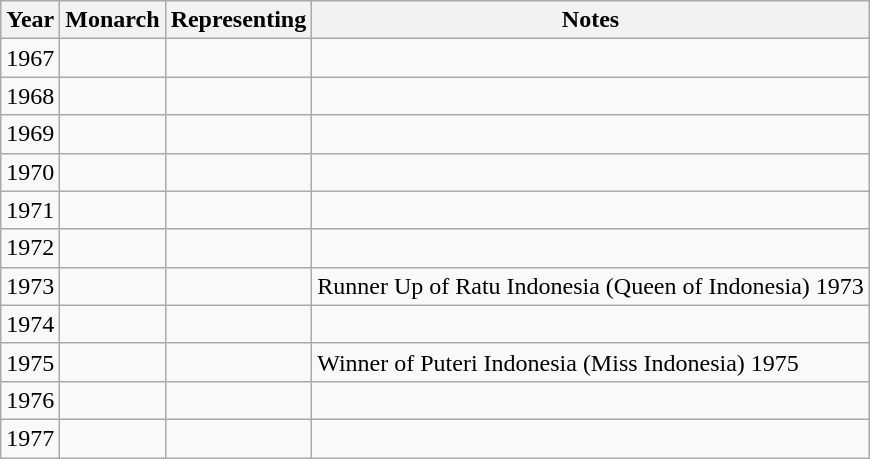<table class="wikitable sortable">
<tr>
<th>Year</th>
<th>Monarch</th>
<th>Representing</th>
<th>Notes</th>
</tr>
<tr>
<td align=center>1967</td>
<td></td>
<td></td>
<td></td>
</tr>
<tr>
<td align=center>1968</td>
<td></td>
<td></td>
<td></td>
</tr>
<tr>
<td align=center>1969</td>
<td></td>
<td></td>
<td></td>
</tr>
<tr>
<td align=center>1970</td>
<td></td>
<td></td>
<td></td>
</tr>
<tr>
<td align=center>1971</td>
<td></td>
<td></td>
<td></td>
</tr>
<tr>
<td align=center>1972</td>
<td></td>
<td></td>
<td></td>
</tr>
<tr>
<td align=center>1973</td>
<td></td>
<td></td>
<td>Runner Up of Ratu Indonesia (Queen of Indonesia) 1973</td>
</tr>
<tr>
<td align=center>1974</td>
<td></td>
<td></td>
<td></td>
</tr>
<tr>
<td align=center>1975</td>
<td></td>
<td></td>
<td>Winner of Puteri Indonesia (Miss Indonesia) 1975</td>
</tr>
<tr>
<td align=center>1976</td>
<td></td>
<td></td>
<td></td>
</tr>
<tr>
<td align=center>1977</td>
<td></td>
<td></td>
<td></td>
</tr>
</table>
